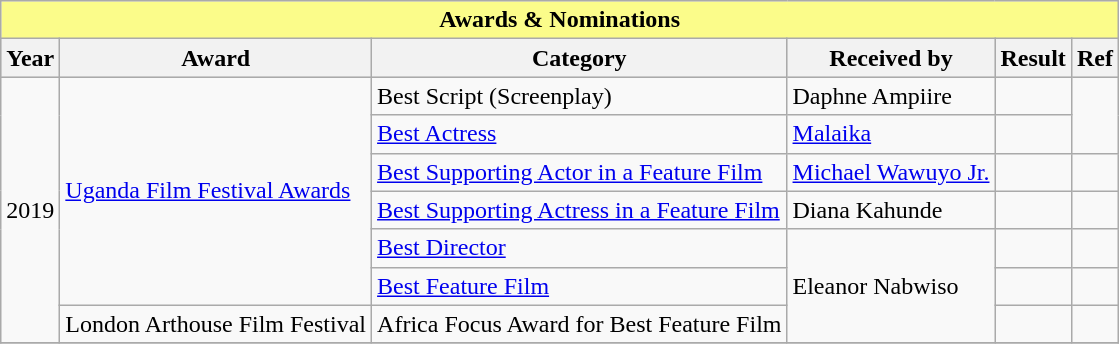<table class="wikitable" width="">
<tr>
<th colspan="6" style="background: #FBFC8A;">Awards & Nominations</th>
</tr>
<tr style="background:#ccc; text-align:center;">
<th>Year</th>
<th>Award</th>
<th>Category</th>
<th>Received by</th>
<th>Result</th>
<th>Ref</th>
</tr>
<tr>
<td rowspan="7">2019</td>
<td rowspan="6"><a href='#'>Uganda Film Festival Awards</a></td>
<td>Best Script (Screenplay)</td>
<td>Daphne Ampiire</td>
<td></td>
<td rowspan="2"></td>
</tr>
<tr>
<td><a href='#'>Best Actress</a></td>
<td><a href='#'>Malaika</a></td>
<td></td>
</tr>
<tr>
<td><a href='#'>Best Supporting Actor in a Feature Film</a></td>
<td><a href='#'>Michael Wawuyo Jr.</a></td>
<td></td>
<td></td>
</tr>
<tr>
<td><a href='#'>Best Supporting Actress in a Feature Film</a></td>
<td>Diana Kahunde</td>
<td></td>
<td></td>
</tr>
<tr>
<td><a href='#'>Best Director</a></td>
<td rowspan="3">Eleanor Nabwiso</td>
<td></td>
<td></td>
</tr>
<tr>
<td><a href='#'>Best Feature Film</a></td>
<td></td>
<td></td>
</tr>
<tr>
<td>London Arthouse Film Festival</td>
<td>Africa Focus Award for Best Feature Film</td>
<td></td>
<td></td>
</tr>
<tr .>
</tr>
</table>
